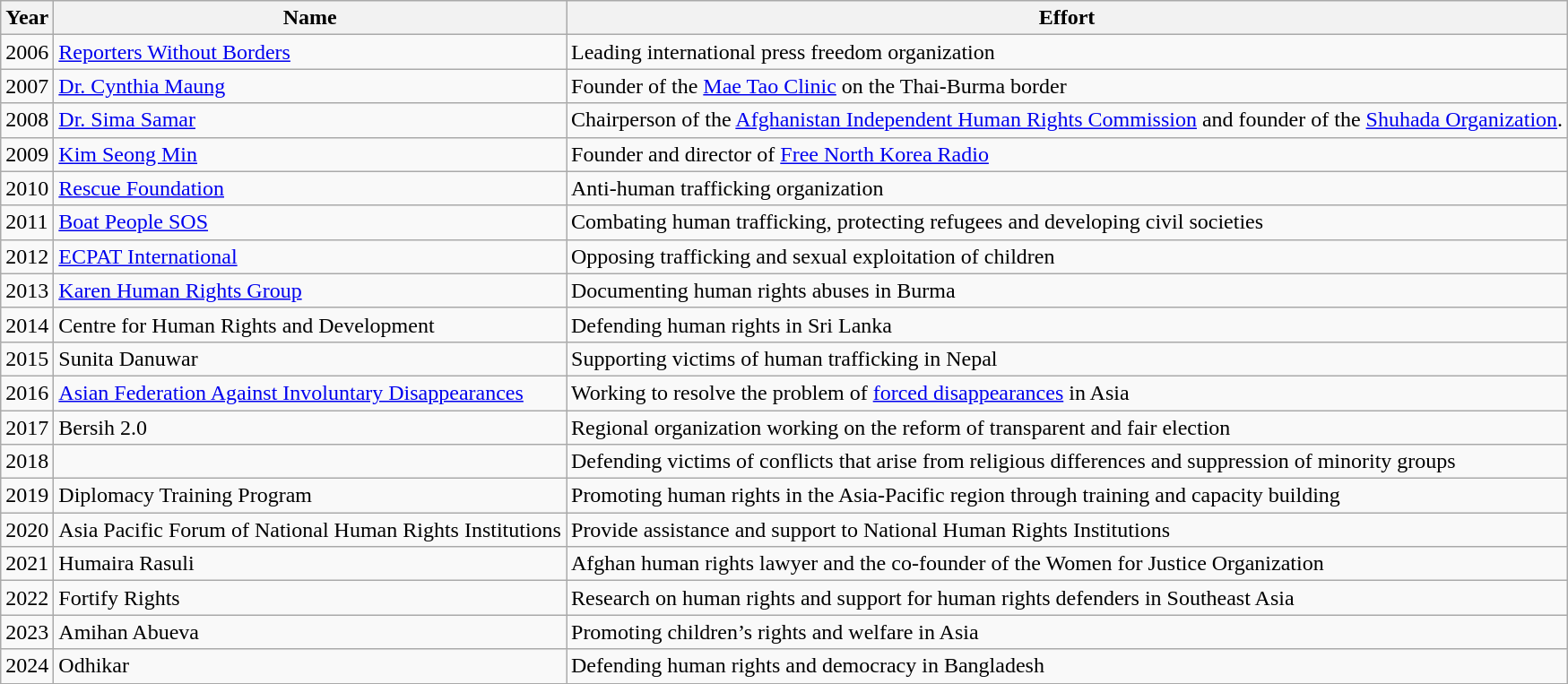<table class="wikitable">
<tr>
<th>Year</th>
<th>Name</th>
<th>Effort</th>
</tr>
<tr>
<td>2006</td>
<td><a href='#'>Reporters Without Borders</a></td>
<td>Leading international press freedom organization</td>
</tr>
<tr>
<td>2007</td>
<td><a href='#'>Dr. Cynthia Maung</a></td>
<td>Founder of the <a href='#'>Mae Tao Clinic</a> on the Thai-Burma border</td>
</tr>
<tr>
<td>2008</td>
<td><a href='#'>Dr. Sima Samar</a></td>
<td>Chairperson of the <a href='#'>Afghanistan Independent Human Rights Commission</a> and founder of the <a href='#'>Shuhada Organization</a>.</td>
</tr>
<tr>
<td>2009</td>
<td><a href='#'>Kim Seong Min</a></td>
<td>Founder and director of <a href='#'>Free North Korea Radio</a></td>
</tr>
<tr>
<td>2010</td>
<td><a href='#'>Rescue Foundation</a></td>
<td>Anti-human trafficking organization</td>
</tr>
<tr>
<td>2011</td>
<td><a href='#'>Boat People SOS</a></td>
<td>Combating human trafficking, protecting refugees and developing civil societies</td>
</tr>
<tr>
<td>2012</td>
<td><a href='#'>ECPAT International</a></td>
<td>Opposing trafficking and sexual exploitation of children</td>
</tr>
<tr>
<td>2013</td>
<td><a href='#'>Karen Human Rights Group</a></td>
<td>Documenting human rights abuses in Burma</td>
</tr>
<tr>
<td>2014</td>
<td>Centre for Human Rights and Development</td>
<td>Defending human rights in Sri Lanka</td>
</tr>
<tr>
<td>2015</td>
<td>Sunita Danuwar</td>
<td>Supporting victims of human trafficking in Nepal</td>
</tr>
<tr>
<td>2016</td>
<td><a href='#'>Asian Federation Against Involuntary Disappearances</a></td>
<td>Working to resolve the problem of <a href='#'>forced disappearances</a> in Asia</td>
</tr>
<tr>
<td>2017</td>
<td>Bersih 2.0</td>
<td>Regional organization working on the reform of transparent and fair election</td>
</tr>
<tr>
<td>2018</td>
<td></td>
<td>Defending victims of conflicts that arise from religious differences and suppression of minority groups</td>
</tr>
<tr>
<td>2019</td>
<td>Diplomacy Training Program</td>
<td>Promoting human rights in the Asia-Pacific region through training and capacity building</td>
</tr>
<tr>
<td>2020</td>
<td>Asia Pacific Forum of National Human Rights Institutions</td>
<td>Provide assistance and support to National Human Rights Institutions</td>
</tr>
<tr>
<td>2021</td>
<td>Humaira Rasuli</td>
<td>Afghan human rights lawyer and the co-founder of the Women for Justice Organization</td>
</tr>
<tr>
<td>2022</td>
<td>Fortify Rights</td>
<td>Research on human rights and support for human rights defenders in Southeast Asia</td>
</tr>
<tr>
<td>2023</td>
<td>Amihan Abueva</td>
<td>Promoting children’s rights and welfare in Asia</td>
</tr>
<tr>
<td>2024</td>
<td>Odhikar</td>
<td>Defending human rights and democracy in Bangladesh</td>
</tr>
<tr>
</tr>
</table>
